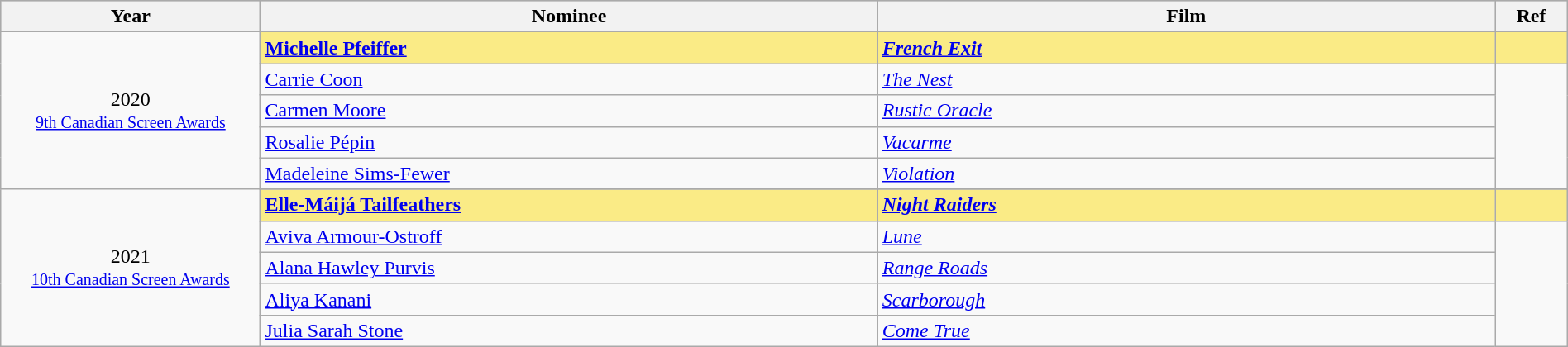<table class="wikitable" style="width:100%;">
<tr style="background:#bebebe;">
<th style="width:8%;">Year</th>
<th style="width:19%;">Nominee</th>
<th style="width:19%;">Film</th>
<th style="width:2%;">Ref</th>
</tr>
<tr>
<td rowspan="6" align="center">2020 <br> <small><a href='#'>9th Canadian Screen Awards</a></small></td>
</tr>
<tr style="background:#FAEB86;">
<td><strong><a href='#'>Michelle Pfeiffer</a></strong></td>
<td><strong><em><a href='#'>French Exit</a></em></strong></td>
<td></td>
</tr>
<tr>
<td><a href='#'>Carrie Coon</a></td>
<td><em><a href='#'>The Nest</a></em></td>
<td rowspan=4></td>
</tr>
<tr>
<td><a href='#'>Carmen Moore</a></td>
<td><em><a href='#'>Rustic Oracle</a></em></td>
</tr>
<tr>
<td><a href='#'>Rosalie Pépin</a></td>
<td><em><a href='#'>Vacarme</a></em></td>
</tr>
<tr>
<td><a href='#'>Madeleine Sims-Fewer</a></td>
<td><em><a href='#'>Violation</a></em></td>
</tr>
<tr>
<td rowspan="6" align="center">2021 <br> <small><a href='#'>10th Canadian Screen Awards</a></small></td>
</tr>
<tr style="background:#FAEB86;">
<td><strong><a href='#'>Elle-Máijá Tailfeathers</a></strong></td>
<td><strong><em><a href='#'>Night Raiders</a></em></strong></td>
<td></td>
</tr>
<tr>
<td><a href='#'>Aviva Armour-Ostroff</a></td>
<td><em><a href='#'>Lune</a></em></td>
<td rowspan=4></td>
</tr>
<tr>
<td><a href='#'>Alana Hawley Purvis</a></td>
<td><em><a href='#'>Range Roads</a></em></td>
</tr>
<tr>
<td><a href='#'>Aliya Kanani</a></td>
<td><em><a href='#'>Scarborough</a></em></td>
</tr>
<tr>
<td><a href='#'>Julia Sarah Stone</a></td>
<td><em><a href='#'>Come True</a></em></td>
</tr>
</table>
